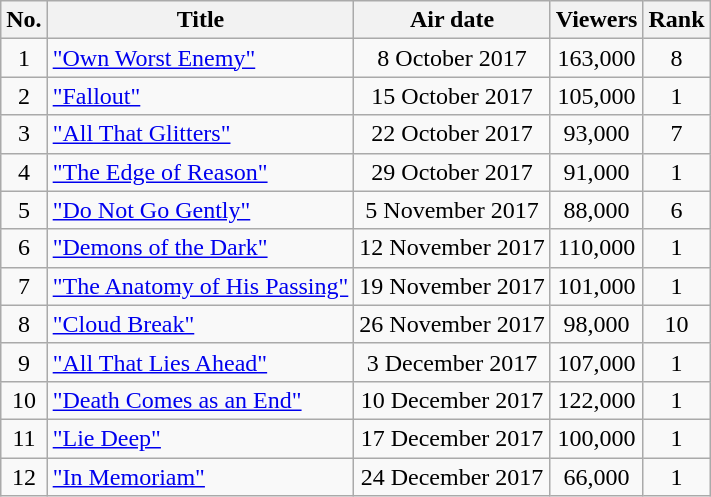<table class="wikitable sortable">
<tr>
<th>No.</th>
<th>Title</th>
<th>Air date</th>
<th>Viewers</th>
<th>Rank</th>
</tr>
<tr align=center>
<td>1</td>
<td align=left><a href='#'>"Own Worst Enemy"</a></td>
<td>8 October 2017</td>
<td>163,000</td>
<td>8</td>
</tr>
<tr align=center>
<td>2</td>
<td align=left><a href='#'>"Fallout"</a></td>
<td>15 October 2017</td>
<td>105,000</td>
<td>1</td>
</tr>
<tr align=center>
<td>3</td>
<td align=left><a href='#'>"All That Glitters"</a></td>
<td>22 October 2017</td>
<td>93,000</td>
<td>7</td>
</tr>
<tr align=center>
<td>4</td>
<td align=left><a href='#'>"The Edge of Reason"</a></td>
<td>29 October 2017</td>
<td>91,000</td>
<td>1</td>
</tr>
<tr align=center>
<td>5</td>
<td align=left><a href='#'>"Do Not Go Gently"</a></td>
<td>5 November 2017</td>
<td>88,000</td>
<td>6</td>
</tr>
<tr align=center>
<td>6</td>
<td align=left><a href='#'>"Demons of the Dark"</a></td>
<td>12 November 2017</td>
<td>110,000</td>
<td>1</td>
</tr>
<tr align=center>
<td>7</td>
<td align=left><a href='#'>"The Anatomy of His Passing"</a></td>
<td>19 November 2017</td>
<td>101,000</td>
<td>1</td>
</tr>
<tr align=center>
<td>8</td>
<td align=left><a href='#'>"Cloud Break"</a></td>
<td>26 November 2017</td>
<td>98,000</td>
<td>10</td>
</tr>
<tr align=center>
<td>9</td>
<td align=left><a href='#'>"All That Lies Ahead"</a></td>
<td>3 December 2017</td>
<td>107,000</td>
<td>1</td>
</tr>
<tr align=center>
<td>10</td>
<td align=left><a href='#'>"Death Comes as an End"</a></td>
<td>10 December 2017</td>
<td>122,000</td>
<td>1</td>
</tr>
<tr align=center>
<td>11</td>
<td align=left><a href='#'>"Lie Deep"</a></td>
<td>17 December 2017</td>
<td>100,000</td>
<td>1</td>
</tr>
<tr align=center>
<td>12</td>
<td align=left><a href='#'>"In Memoriam"</a></td>
<td>24 December 2017</td>
<td>66,000</td>
<td>1</td>
</tr>
</table>
